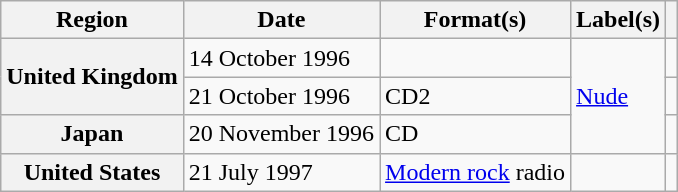<table class="wikitable plainrowheaders">
<tr>
<th scope="col">Region</th>
<th scope="col">Date</th>
<th scope="col">Format(s)</th>
<th scope="col">Label(s)</th>
<th scope="col"></th>
</tr>
<tr>
<th scope="row" rowspan="2">United Kingdom</th>
<td>14 October 1996</td>
<td></td>
<td rowspan="3"><a href='#'>Nude</a></td>
<td></td>
</tr>
<tr>
<td>21 October 1996</td>
<td>CD2</td>
<td></td>
</tr>
<tr>
<th scope="row">Japan</th>
<td>20 November 1996</td>
<td>CD</td>
<td></td>
</tr>
<tr>
<th scope="row">United States</th>
<td>21 July 1997</td>
<td><a href='#'>Modern rock</a> radio</td>
<td></td>
<td></td>
</tr>
</table>
